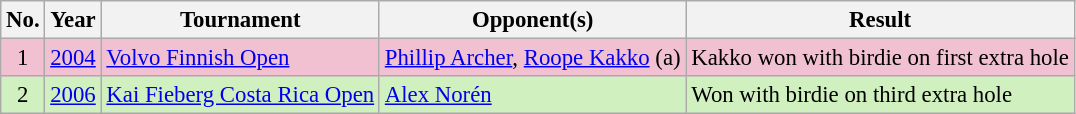<table class="wikitable" style="font-size:95%;">
<tr>
<th>No.</th>
<th>Year</th>
<th>Tournament</th>
<th>Opponent(s)</th>
<th>Result</th>
</tr>
<tr style="background:#F2C1D1;">
<td align=center>1</td>
<td><a href='#'>2004</a></td>
<td><a href='#'>Volvo Finnish Open</a></td>
<td> <a href='#'>Phillip Archer</a>,  <a href='#'>Roope Kakko</a> (a)</td>
<td>Kakko won with birdie on first extra hole</td>
</tr>
<tr style="background:#D0F0C0;">
<td align=center>2</td>
<td><a href='#'>2006</a></td>
<td><a href='#'>Kai Fieberg Costa Rica Open</a></td>
<td> <a href='#'>Alex Norén</a></td>
<td>Won with birdie on third extra hole</td>
</tr>
</table>
